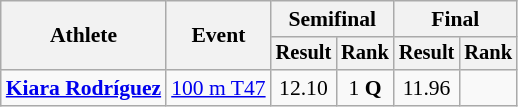<table class="wikitable" style="font-size:90%">
<tr>
<th rowspan="2">Athlete</th>
<th rowspan="2">Event</th>
<th colspan="2">Semifinal</th>
<th colspan="2">Final</th>
</tr>
<tr style="font-size:95%">
<th>Result</th>
<th>Rank</th>
<th>Result</th>
<th>Rank</th>
</tr>
<tr align=center>
<td align=left><strong><a href='#'>Kiara Rodríguez</a></strong></td>
<td align=left><a href='#'>100 m T47</a></td>
<td>12.10</td>
<td>1 <strong>Q</strong></td>
<td>11.96</td>
<td></td>
</tr>
</table>
